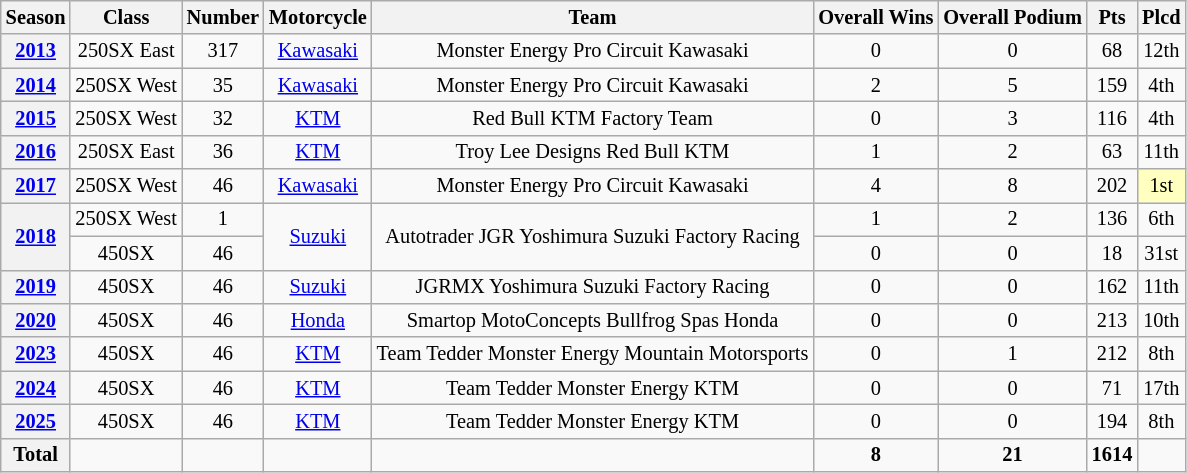<table class="wikitable" style="font-size: 85%; text-align:center">
<tr>
<th>Season</th>
<th>Class</th>
<th>Number</th>
<th>Motorcycle</th>
<th>Team</th>
<th>Overall Wins</th>
<th>Overall Podium</th>
<th>Pts</th>
<th>Plcd</th>
</tr>
<tr>
<th><a href='#'>2013</a></th>
<td>250SX East</td>
<td>317</td>
<td><a href='#'>Kawasaki</a></td>
<td>Monster Energy Pro Circuit Kawasaki</td>
<td>0</td>
<td>0</td>
<td>68</td>
<td>12th</td>
</tr>
<tr>
<th><a href='#'>2014</a></th>
<td>250SX West</td>
<td>35</td>
<td><a href='#'>Kawasaki</a></td>
<td>Monster Energy Pro Circuit Kawasaki</td>
<td>2</td>
<td>5</td>
<td>159</td>
<td>4th</td>
</tr>
<tr>
<th><a href='#'>2015</a></th>
<td>250SX West</td>
<td>32</td>
<td><a href='#'>KTM</a></td>
<td>Red Bull KTM Factory Team</td>
<td>0</td>
<td>3</td>
<td>116</td>
<td>4th</td>
</tr>
<tr>
<th><a href='#'>2016</a></th>
<td>250SX East</td>
<td>36</td>
<td><a href='#'>KTM</a></td>
<td>Troy Lee Designs Red Bull KTM</td>
<td>1</td>
<td>2</td>
<td>63</td>
<td>11th</td>
</tr>
<tr>
<th><a href='#'>2017</a></th>
<td>250SX West</td>
<td>46</td>
<td><a href='#'>Kawasaki</a></td>
<td>Monster Energy Pro Circuit Kawasaki</td>
<td>4</td>
<td>8</td>
<td>202</td>
<td style="background:#ffffbf;">1st</td>
</tr>
<tr>
<th rowspan=2><a href='#'>2018</a></th>
<td>250SX West</td>
<td>1</td>
<td rowspan=2><a href='#'>Suzuki</a></td>
<td rowspan=2>Autotrader JGR Yoshimura Suzuki Factory Racing</td>
<td>1</td>
<td>2</td>
<td>136</td>
<td>6th</td>
</tr>
<tr>
<td>450SX</td>
<td>46</td>
<td>0</td>
<td>0</td>
<td>18</td>
<td>31st</td>
</tr>
<tr>
<th><a href='#'>2019</a></th>
<td>450SX</td>
<td>46</td>
<td><a href='#'>Suzuki</a></td>
<td>JGRMX Yoshimura Suzuki Factory Racing</td>
<td>0</td>
<td>0</td>
<td>162</td>
<td>11th</td>
</tr>
<tr>
<th><a href='#'>2020</a></th>
<td>450SX</td>
<td>46</td>
<td><a href='#'>Honda</a></td>
<td>Smartop MotoConcepts Bullfrog Spas Honda</td>
<td>0</td>
<td>0</td>
<td>213</td>
<td>10th</td>
</tr>
<tr>
<th><a href='#'>2023</a></th>
<td>450SX</td>
<td>46</td>
<td><a href='#'>KTM</a></td>
<td>Team Tedder Monster Energy Mountain Motorsports</td>
<td>0</td>
<td>1</td>
<td>212</td>
<td>8th</td>
</tr>
<tr>
<th><a href='#'>2024</a></th>
<td>450SX</td>
<td>46</td>
<td><a href='#'>KTM</a></td>
<td>Team Tedder Monster Energy KTM</td>
<td>0</td>
<td>0</td>
<td>71</td>
<td>17th</td>
</tr>
<tr>
<th><a href='#'>2025</a></th>
<td>450SX</td>
<td>46</td>
<td><a href='#'>KTM</a></td>
<td>Team Tedder Monster Energy KTM</td>
<td>0</td>
<td>0</td>
<td>194</td>
<td>8th</td>
</tr>
<tr>
<th>Total</th>
<td></td>
<td></td>
<td></td>
<td></td>
<td><strong>8</strong></td>
<td><strong>21</strong></td>
<td><strong>1614</strong></td>
<td></td>
</tr>
</table>
